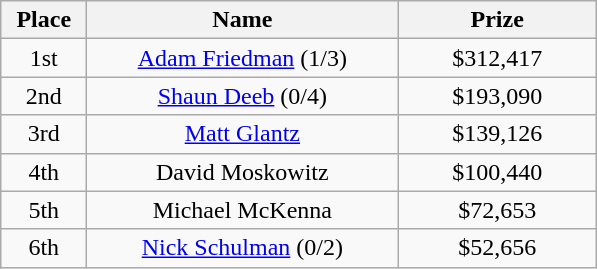<table class="wikitable">
<tr>
<th width="50">Place</th>
<th width="200">Name</th>
<th width="125">Prize</th>
</tr>
<tr>
<td align = "center">1st</td>
<td align = "center"><a href='#'>Adam Friedman</a> (1/3)</td>
<td align = "center">$312,417</td>
</tr>
<tr>
<td align = "center">2nd</td>
<td align = "center"><a href='#'>Shaun Deeb</a> (0/4)</td>
<td align = "center">$193,090</td>
</tr>
<tr>
<td align = "center">3rd</td>
<td align = "center"><a href='#'>Matt Glantz</a></td>
<td align = "center">$139,126</td>
</tr>
<tr>
<td align = "center">4th</td>
<td align = "center">David Moskowitz</td>
<td align = "center">$100,440</td>
</tr>
<tr>
<td align = "center">5th</td>
<td align = "center">Michael McKenna</td>
<td align = "center">$72,653</td>
</tr>
<tr>
<td align = "center">6th</td>
<td align = "center"><a href='#'>Nick Schulman</a> (0/2)</td>
<td align = "center">$52,656</td>
</tr>
</table>
